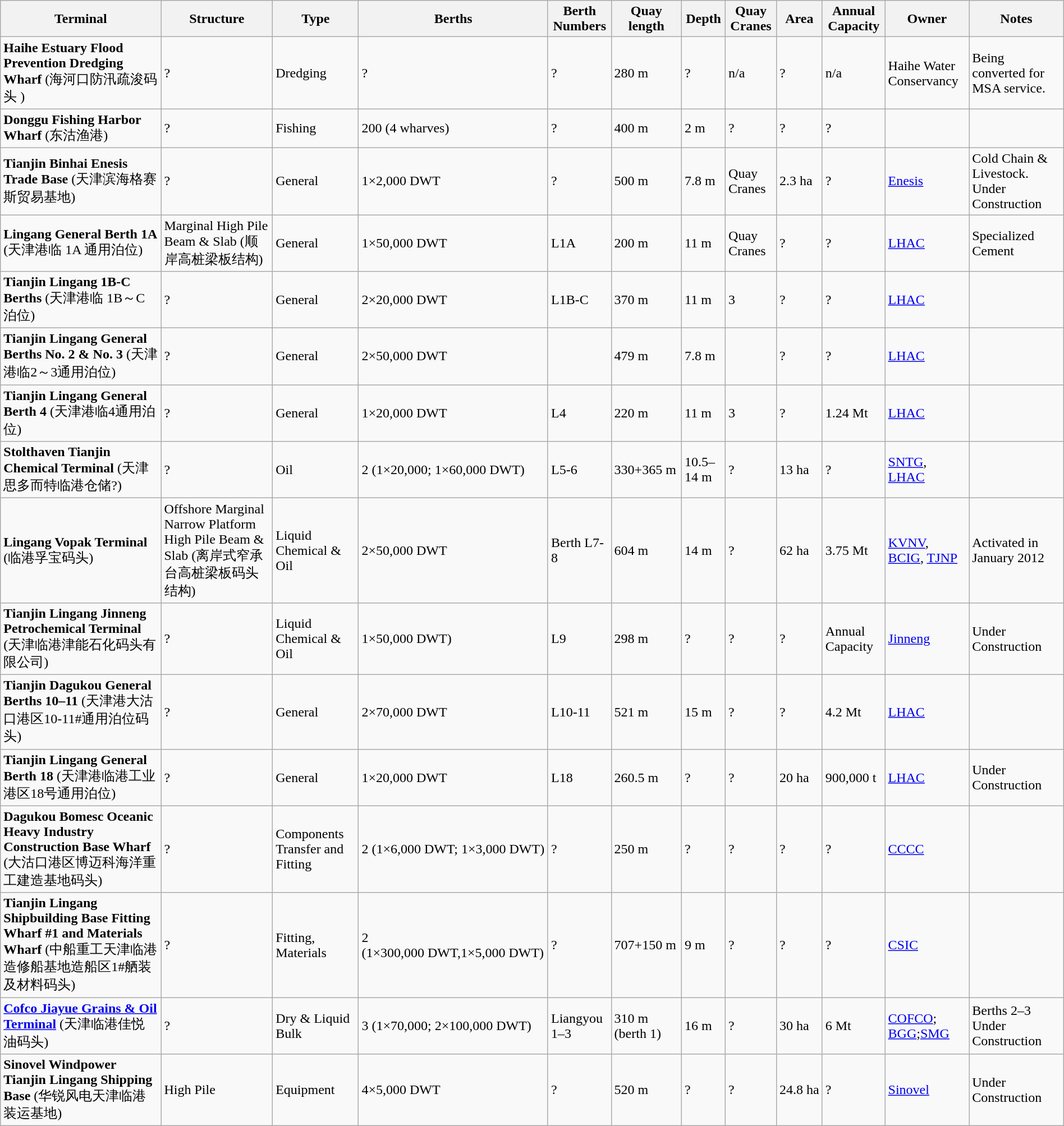<table class="wikitable collapsible collapsed" style="border:#bbb; margin:.46em 0 0 .2em; margin:auto;">
<tr>
<th>Terminal</th>
<th>Structure</th>
<th>Type</th>
<th>Berths</th>
<th>Berth Numbers</th>
<th>Quay length</th>
<th>Depth</th>
<th>Quay Cranes</th>
<th>Area</th>
<th>Annual Capacity</th>
<th>Owner</th>
<th>Notes</th>
</tr>
<tr>
<td><strong>Haihe Estuary Flood Prevention Dredging Wharf</strong> (海河口防汛疏浚码头 ) </td>
<td>?</td>
<td>Dredging</td>
<td>?</td>
<td>?</td>
<td>280 m</td>
<td>?</td>
<td>n/a</td>
<td>?</td>
<td>n/a</td>
<td>Haihe Water Conservancy</td>
<td>Being converted for MSA service.</td>
</tr>
<tr>
<td><strong>Donggu Fishing Harbor Wharf</strong> (东沽渔港)</td>
<td>?</td>
<td>Fishing</td>
<td>200 (4 wharves)</td>
<td>?</td>
<td>400 m</td>
<td>2 m</td>
<td>?</td>
<td>?</td>
<td>?</td>
<td></td>
<td></td>
</tr>
<tr>
<td><strong>Tianjin Binhai Enesis Trade Base</strong> (天津滨海格赛斯贸易基地) </td>
<td>?</td>
<td>General</td>
<td>1×2,000 DWT</td>
<td>?</td>
<td>500 m</td>
<td>7.8 m</td>
<td>Quay Cranes</td>
<td>2.3 ha</td>
<td>?</td>
<td><a href='#'>Enesis</a></td>
<td>Cold Chain & Livestock. Under Construction</td>
</tr>
<tr>
<td><strong>Lingang General Berth 1A</strong> (天津港临 1A 通用泊位)</td>
<td>Marginal High Pile Beam & Slab (顺岸高桩梁板结构)</td>
<td>General</td>
<td>1×50,000 DWT</td>
<td>L1A</td>
<td>200 m</td>
<td>11 m</td>
<td>Quay Cranes</td>
<td>?</td>
<td>?</td>
<td><a href='#'>LHAC</a></td>
<td>Specialized Cement</td>
</tr>
<tr>
<td><strong>Tianjin Lingang 1B-C Berths</strong> (天津港临 1B～C 泊位)</td>
<td>?</td>
<td>General</td>
<td>2×20,000 DWT</td>
<td>L1B-C</td>
<td>370 m</td>
<td>11 m</td>
<td>3</td>
<td>?</td>
<td>?</td>
<td><a href='#'>LHAC</a></td>
<td></td>
</tr>
<tr>
<td><strong>Tianjin Lingang General Berths No. 2 & No. 3</strong> (天津港临2～3通用泊位)</td>
<td>?</td>
<td>General</td>
<td>2×50,000 DWT</td>
<td></td>
<td>479 m</td>
<td>7.8 m</td>
<td></td>
<td>?</td>
<td>?</td>
<td><a href='#'>LHAC</a></td>
<td></td>
</tr>
<tr>
<td><strong>Tianjin Lingang General Berth 4</strong> (天津港临4通用泊位)</td>
<td>?</td>
<td>General</td>
<td>1×20,000 DWT</td>
<td>L4</td>
<td>220 m</td>
<td>11 m</td>
<td>3</td>
<td>?</td>
<td>1.24 Mt</td>
<td><a href='#'>LHAC</a></td>
<td></td>
</tr>
<tr>
<td><strong>Stolthaven Tianjin Chemical Terminal</strong> (天津思多而特临港仓储?) </td>
<td>?</td>
<td>Oil</td>
<td>2 (1×20,000; 1×60,000 DWT)</td>
<td>L5-6</td>
<td>330+365 m</td>
<td>10.5–14 m</td>
<td>?</td>
<td>13 ha</td>
<td>?</td>
<td><a href='#'>SNTG</a>, <a href='#'>LHAC</a></td>
<td></td>
</tr>
<tr>
<td><strong>Lingang Vopak Terminal</strong> (临港孚宝码头) </td>
<td>Offshore Marginal Narrow Platform High Pile Beam & Slab (离岸式窄承台高桩梁板码头结构)</td>
<td>Liquid Chemical & Oil</td>
<td>2×50,000 DWT</td>
<td>Berth L7-8</td>
<td>604 m</td>
<td>14 m</td>
<td>?</td>
<td>62 ha</td>
<td>3.75 Mt</td>
<td><a href='#'>KVNV</a>, <a href='#'>BCIG</a>, <a href='#'>TJNP</a></td>
<td>Activated in January 2012</td>
</tr>
<tr>
<td><strong>Tianjin Lingang Jinneng Petrochemical Terminal</strong> (天津临港津能石化码头有限公司) </td>
<td>?</td>
<td>Liquid Chemical & Oil</td>
<td>1×50,000 DWT)</td>
<td>L9</td>
<td>298 m</td>
<td>?</td>
<td>?</td>
<td>?</td>
<td>Annual Capacity</td>
<td><a href='#'>Jinneng</a></td>
<td>Under Construction</td>
</tr>
<tr>
<td><strong>Tianjin Dagukou General Berths 10–11</strong> (天津港大沽口港区10-11#通用泊位码头)</td>
<td>?</td>
<td>General</td>
<td>2×70,000 DWT</td>
<td>L10-11</td>
<td>521 m</td>
<td>15 m</td>
<td>?</td>
<td>?</td>
<td>4.2 Mt</td>
<td><a href='#'>LHAC</a></td>
<td></td>
</tr>
<tr>
<td><strong>Tianjin Lingang General Berth 18</strong> (天津港临港工业港区18号通用泊位)</td>
<td>?</td>
<td>General</td>
<td>1×20,000 DWT</td>
<td>L18</td>
<td>260.5 m</td>
<td>?</td>
<td>?</td>
<td>20 ha</td>
<td>900,000 t</td>
<td><a href='#'>LHAC</a></td>
<td>Under Construction</td>
</tr>
<tr>
<td><strong>Dagukou Bomesc Oceanic Heavy Industry Construction Base Wharf</strong> (大沽口港区博迈科海洋重工建造基地码头)</td>
<td>?</td>
<td>Components Transfer and Fitting</td>
<td>2 (1×6,000 DWT; 1×3,000 DWT)</td>
<td>?</td>
<td>250 m</td>
<td>?</td>
<td>?</td>
<td>?</td>
<td>?</td>
<td><a href='#'>CCCC</a></td>
<td></td>
</tr>
<tr>
<td><strong>Tianjin Lingang Shipbuilding Base Fitting Wharf #1 and Materials Wharf</strong> (中船重工天津临港造修船基地造船区1#舾装及材料码头)</td>
<td>?</td>
<td>Fitting, Materials</td>
<td>2 (1×300,000 DWT,1×5,000 DWT)</td>
<td>?</td>
<td>707+150 m</td>
<td>9 m</td>
<td>?</td>
<td>?</td>
<td>?</td>
<td><a href='#'>CSIC</a></td>
<td></td>
</tr>
<tr>
<td><strong><a href='#'>Cofco Jiayue Grains & Oil Terminal</a></strong> (天津临港佳悦油码头)</td>
<td>?</td>
<td>Dry & Liquid Bulk</td>
<td>3 (1×70,000; 2×100,000 DWT)</td>
<td>Liangyou 1–3</td>
<td>310 m (berth 1)</td>
<td>16 m</td>
<td>?</td>
<td>30 ha</td>
<td>6 Mt</td>
<td><a href='#'>COFCO</a>; <a href='#'>BGG</a>;<a href='#'>SMG</a></td>
<td>Berths 2–3 Under Construction</td>
</tr>
<tr>
<td><strong>Sinovel Windpower Tianjin Lingang Shipping Base</strong> (华锐风电天津临港装运基地) </td>
<td>High Pile</td>
<td>Equipment</td>
<td>4×5,000 DWT</td>
<td>?</td>
<td>520 m</td>
<td>?</td>
<td>?</td>
<td>24.8 ha</td>
<td>?</td>
<td><a href='#'>Sinovel</a></td>
<td>Under Construction</td>
</tr>
</table>
